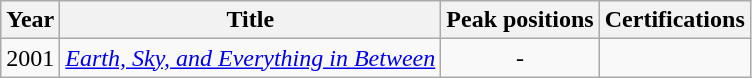<table class="wikitable">
<tr>
<th rowspan="1">Year</th>
<th rowspan="1">Title</th>
<th>Peak positions</th>
<th>Certifications</th>
</tr>
<tr>
<td>2001</td>
<td><em><a href='#'>Earth, Sky, and Everything in Between</a></em></td>
<td style="text-align:center;">-</td>
<td style="text-align:center;"></td>
</tr>
</table>
